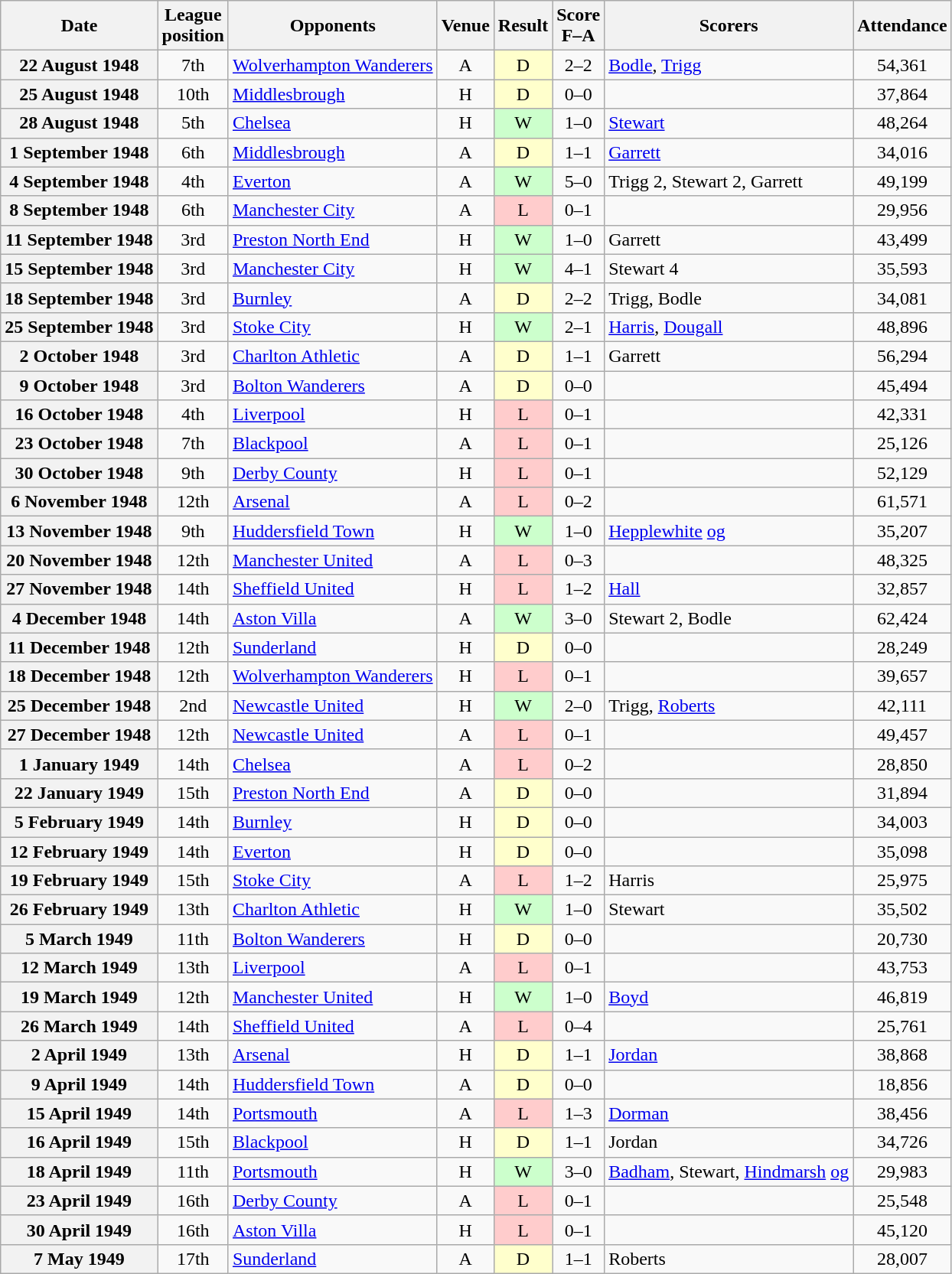<table class="wikitable plainrowheaders" style="text-align:center">
<tr>
<th scope="col">Date</th>
<th scope="col">League<br>position</th>
<th scope="col">Opponents</th>
<th scope="col">Venue</th>
<th scope="col">Result</th>
<th scope="col">Score<br>F–A</th>
<th scope="col">Scorers</th>
<th scope="col">Attendance</th>
</tr>
<tr>
<th scope="row">22 August 1948</th>
<td>7th</td>
<td align="left"><a href='#'>Wolverhampton Wanderers</a></td>
<td>A</td>
<td style=background:#ffc>D</td>
<td>2–2</td>
<td align="left"><a href='#'>Bodle</a>, <a href='#'>Trigg</a></td>
<td>54,361</td>
</tr>
<tr>
<th scope="row">25 August 1948</th>
<td>10th</td>
<td align="left"><a href='#'>Middlesbrough</a></td>
<td>H</td>
<td style=background:#ffc>D</td>
<td>0–0</td>
<td></td>
<td>37,864</td>
</tr>
<tr>
<th scope="row">28 August 1948</th>
<td>5th</td>
<td align="left"><a href='#'>Chelsea</a></td>
<td>H</td>
<td style=background:#cfc>W</td>
<td>1–0</td>
<td align="left"><a href='#'>Stewart</a></td>
<td>48,264</td>
</tr>
<tr>
<th scope="row">1 September 1948</th>
<td>6th</td>
<td align="left"><a href='#'>Middlesbrough</a></td>
<td>A</td>
<td style=background:#ffc>D</td>
<td>1–1</td>
<td align="left"><a href='#'>Garrett</a></td>
<td>34,016</td>
</tr>
<tr>
<th scope="row">4 September 1948</th>
<td>4th</td>
<td align="left"><a href='#'>Everton</a></td>
<td>A</td>
<td style=background:#cfc>W</td>
<td>5–0</td>
<td align="left">Trigg 2, Stewart 2, Garrett</td>
<td>49,199</td>
</tr>
<tr>
<th scope="row">8 September 1948</th>
<td>6th</td>
<td align="left"><a href='#'>Manchester City</a></td>
<td>A</td>
<td style=background:#fcc>L</td>
<td>0–1</td>
<td></td>
<td>29,956</td>
</tr>
<tr>
<th scope="row">11 September 1948</th>
<td>3rd</td>
<td align="left"><a href='#'>Preston North End</a></td>
<td>H</td>
<td style=background:#cfc>W</td>
<td>1–0</td>
<td align="left">Garrett</td>
<td>43,499</td>
</tr>
<tr>
<th scope="row">15 September 1948</th>
<td>3rd</td>
<td align="left"><a href='#'>Manchester City</a></td>
<td>H</td>
<td style=background:#cfc>W</td>
<td>4–1</td>
<td align="left">Stewart 4</td>
<td>35,593</td>
</tr>
<tr>
<th scope="row">18 September 1948</th>
<td>3rd</td>
<td align="left"><a href='#'>Burnley</a></td>
<td>A</td>
<td style=background:#ffc>D</td>
<td>2–2</td>
<td align="left">Trigg, Bodle</td>
<td>34,081</td>
</tr>
<tr>
<th scope="row">25 September 1948</th>
<td>3rd</td>
<td align="left"><a href='#'>Stoke City</a></td>
<td>H</td>
<td style=background:#cfc>W</td>
<td>2–1</td>
<td align="left"><a href='#'>Harris</a>, <a href='#'>Dougall</a></td>
<td>48,896</td>
</tr>
<tr>
<th scope="row">2 October 1948</th>
<td>3rd</td>
<td align="left"><a href='#'>Charlton Athletic</a></td>
<td>A</td>
<td style=background:#ffc>D</td>
<td>1–1</td>
<td align="left">Garrett</td>
<td>56,294</td>
</tr>
<tr>
<th scope="row">9 October 1948</th>
<td>3rd</td>
<td align="left"><a href='#'>Bolton Wanderers</a></td>
<td>A</td>
<td style=background:#ffc>D</td>
<td>0–0</td>
<td></td>
<td>45,494</td>
</tr>
<tr>
<th scope="row">16 October 1948</th>
<td>4th</td>
<td align="left"><a href='#'>Liverpool</a></td>
<td>H</td>
<td style=background:#fcc>L</td>
<td>0–1</td>
<td></td>
<td>42,331</td>
</tr>
<tr>
<th scope="row">23 October 1948</th>
<td>7th</td>
<td align="left"><a href='#'>Blackpool</a></td>
<td>A</td>
<td style=background:#fcc>L</td>
<td>0–1</td>
<td></td>
<td>25,126</td>
</tr>
<tr>
<th scope="row">30 October 1948</th>
<td>9th</td>
<td align="left"><a href='#'>Derby County</a></td>
<td>H</td>
<td style=background:#fcc>L</td>
<td>0–1</td>
<td></td>
<td>52,129</td>
</tr>
<tr>
<th scope="row">6 November 1948</th>
<td>12th</td>
<td align="left"><a href='#'>Arsenal</a></td>
<td>A</td>
<td style=background:#fcc>L</td>
<td>0–2</td>
<td></td>
<td>61,571</td>
</tr>
<tr>
<th scope="row">13 November 1948</th>
<td>9th</td>
<td align="left"><a href='#'>Huddersfield Town</a></td>
<td>H</td>
<td style=background:#cfc>W</td>
<td>1–0</td>
<td align="left"><a href='#'>Hepplewhite</a> <a href='#'>og</a></td>
<td>35,207</td>
</tr>
<tr>
<th scope="row">20 November 1948</th>
<td>12th</td>
<td align="left"><a href='#'>Manchester United</a></td>
<td>A</td>
<td style=background:#fcc>L</td>
<td>0–3</td>
<td></td>
<td>48,325</td>
</tr>
<tr>
<th scope="row">27 November 1948</th>
<td>14th</td>
<td align="left"><a href='#'>Sheffield United</a></td>
<td>H</td>
<td style=background:#fcc>L</td>
<td>1–2</td>
<td align="left"><a href='#'>Hall</a></td>
<td>32,857</td>
</tr>
<tr>
<th scope="row">4 December 1948</th>
<td>14th</td>
<td align="left"><a href='#'>Aston Villa</a></td>
<td>A</td>
<td style=background:#cfc>W</td>
<td>3–0</td>
<td align="left">Stewart 2, Bodle</td>
<td>62,424</td>
</tr>
<tr>
<th scope="row">11 December 1948</th>
<td>12th</td>
<td align="left"><a href='#'>Sunderland</a></td>
<td>H</td>
<td style=background:#ffc>D</td>
<td>0–0</td>
<td></td>
<td>28,249</td>
</tr>
<tr>
<th scope="row">18 December 1948</th>
<td>12th</td>
<td align="left"><a href='#'>Wolverhampton Wanderers</a></td>
<td>H</td>
<td style=background:#fcc>L</td>
<td>0–1</td>
<td></td>
<td>39,657</td>
</tr>
<tr>
<th scope="row">25 December 1948</th>
<td>2nd</td>
<td align="left"><a href='#'>Newcastle United</a></td>
<td>H</td>
<td style=background:#cfc>W</td>
<td>2–0</td>
<td align="left">Trigg, <a href='#'>Roberts</a></td>
<td>42,111</td>
</tr>
<tr>
<th scope="row">27 December 1948</th>
<td>12th</td>
<td align="left"><a href='#'>Newcastle United</a></td>
<td>A</td>
<td style=background:#fcc>L</td>
<td>0–1</td>
<td></td>
<td>49,457</td>
</tr>
<tr>
<th scope="row">1 January 1949</th>
<td>14th</td>
<td align="left"><a href='#'>Chelsea</a></td>
<td>A</td>
<td style=background:#fcc>L</td>
<td>0–2</td>
<td></td>
<td>28,850</td>
</tr>
<tr>
<th scope="row">22 January 1949</th>
<td>15th</td>
<td align="left"><a href='#'>Preston North End</a></td>
<td>A</td>
<td style=background:#ffc>D</td>
<td>0–0</td>
<td></td>
<td>31,894</td>
</tr>
<tr>
<th scope="row">5 February 1949</th>
<td>14th</td>
<td align="left"><a href='#'>Burnley</a></td>
<td>H</td>
<td style=background:#ffc>D</td>
<td>0–0</td>
<td></td>
<td>34,003</td>
</tr>
<tr>
<th scope="row">12 February 1949</th>
<td>14th</td>
<td align="left"><a href='#'>Everton</a></td>
<td>H</td>
<td style=background:#ffc>D</td>
<td>0–0</td>
<td></td>
<td>35,098</td>
</tr>
<tr>
<th scope="row">19 February 1949</th>
<td>15th</td>
<td align="left"><a href='#'>Stoke City</a></td>
<td>A</td>
<td style=background:#fcc>L</td>
<td>1–2</td>
<td align="left">Harris</td>
<td>25,975</td>
</tr>
<tr>
<th scope="row">26 February 1949</th>
<td>13th</td>
<td align="left"><a href='#'>Charlton Athletic</a></td>
<td>H</td>
<td style=background:#cfc>W</td>
<td>1–0</td>
<td align="left">Stewart</td>
<td>35,502</td>
</tr>
<tr>
<th scope="row">5 March 1949</th>
<td>11th</td>
<td align="left"><a href='#'>Bolton Wanderers</a></td>
<td>H</td>
<td style=background:#ffc>D</td>
<td>0–0</td>
<td></td>
<td>20,730</td>
</tr>
<tr>
<th scope="row">12 March 1949</th>
<td>13th</td>
<td align="left"><a href='#'>Liverpool</a></td>
<td>A</td>
<td style=background:#fcc>L</td>
<td>0–1</td>
<td></td>
<td>43,753</td>
</tr>
<tr>
<th scope="row">19 March 1949</th>
<td>12th</td>
<td align="left"><a href='#'>Manchester United</a></td>
<td>H</td>
<td style=background:#cfc>W</td>
<td>1–0</td>
<td align="left"><a href='#'>Boyd</a></td>
<td>46,819</td>
</tr>
<tr>
<th scope="row">26 March 1949</th>
<td>14th</td>
<td align="left"><a href='#'>Sheffield United</a></td>
<td>A</td>
<td style=background:#fcc>L</td>
<td>0–4</td>
<td></td>
<td>25,761</td>
</tr>
<tr>
<th scope="row">2 April 1949</th>
<td>13th</td>
<td align="left"><a href='#'>Arsenal</a></td>
<td>H</td>
<td style=background:#ffc>D</td>
<td>1–1</td>
<td align="left"><a href='#'>Jordan</a></td>
<td>38,868</td>
</tr>
<tr>
<th scope="row">9 April 1949</th>
<td>14th</td>
<td align="left"><a href='#'>Huddersfield Town</a></td>
<td>A</td>
<td style=background:#ffc>D</td>
<td>0–0</td>
<td></td>
<td>18,856</td>
</tr>
<tr>
<th scope="row">15 April 1949</th>
<td>14th</td>
<td align="left"><a href='#'>Portsmouth</a></td>
<td>A</td>
<td style=background:#fcc>L</td>
<td>1–3</td>
<td align="left"><a href='#'>Dorman</a></td>
<td>38,456</td>
</tr>
<tr>
<th scope="row">16 April 1949</th>
<td>15th</td>
<td align="left"><a href='#'>Blackpool</a></td>
<td>H</td>
<td style=background:#ffc>D</td>
<td>1–1</td>
<td align="left">Jordan</td>
<td>34,726</td>
</tr>
<tr>
<th scope="row">18 April 1949</th>
<td>11th</td>
<td align="left"><a href='#'>Portsmouth</a></td>
<td>H</td>
<td style=background:#cfc>W</td>
<td>3–0</td>
<td align="left"><a href='#'>Badham</a>, Stewart, <a href='#'>Hindmarsh</a> <a href='#'>og</a></td>
<td>29,983</td>
</tr>
<tr>
<th scope="row">23 April 1949</th>
<td>16th</td>
<td align="left"><a href='#'>Derby County</a></td>
<td>A</td>
<td style=background:#fcc>L</td>
<td>0–1</td>
<td></td>
<td>25,548</td>
</tr>
<tr>
<th scope="row">30 April 1949</th>
<td>16th</td>
<td align="left"><a href='#'>Aston Villa</a></td>
<td>H</td>
<td style=background:#fcc>L</td>
<td>0–1</td>
<td></td>
<td>45,120</td>
</tr>
<tr>
<th scope="row">7 May 1949</th>
<td>17th</td>
<td align="left"><a href='#'>Sunderland</a></td>
<td>A</td>
<td style=background:#ffc>D</td>
<td>1–1</td>
<td align="left">Roberts</td>
<td>28,007</td>
</tr>
</table>
